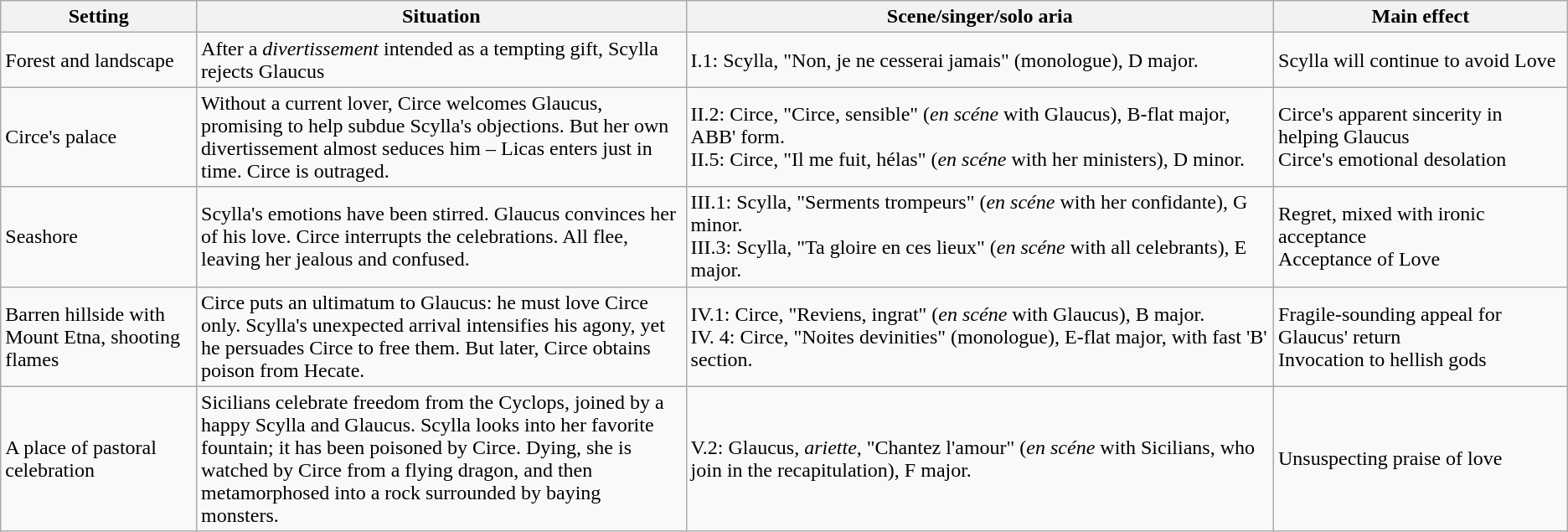<table class="wikitable">
<tr>
<th style="width: 10%;">Setting</th>
<th style="width: 25%;">Situation</th>
<th style="width: 30%;">Scene/singer/solo aria</th>
<th style="width: 15%;">Main effect</th>
</tr>
<tr>
<td>Forest and landscape</td>
<td>After a <em>divertissement</em> intended as a tempting gift, Scylla rejects Glaucus</td>
<td>I.1: Scylla, "Non, je ne cesserai jamais" (monologue), D major.</td>
<td>Scylla will continue to avoid Love</td>
</tr>
<tr>
<td>Circe's palace</td>
<td>Without a current lover, Circe welcomes Glaucus, promising to help subdue Scylla's objections. But her own divertissement almost seduces him – Licas enters just in time. Circe is outraged.</td>
<td>II.2: Circe, "Circe, sensible" (<em>en scéne</em> with Glaucus), B-flat major, ABB' form.<br>II.5: Circe, "Il me fuit, hélas" (<em>en scéne</em> with her ministers), D minor.</td>
<td>Circe's apparent sincerity in helping Glaucus<br>Circe's emotional desolation</td>
</tr>
<tr>
<td>Seashore</td>
<td>Scylla's emotions have been stirred. Glaucus convinces her of his love. Circe interrupts the celebrations. All flee, leaving her jealous and confused.</td>
<td>III.1: Scylla, "Serments trompeurs" (<em>en scéne</em> with her confidante), G minor.<br>III.3: Scylla, "Ta gloire en ces lieux" (<em>en scéne</em> with all celebrants), E major.</td>
<td>Regret, mixed with ironic acceptance<br>Acceptance of Love</td>
</tr>
<tr>
<td>Barren hillside with Mount Etna, shooting flames</td>
<td>Circe puts an ultimatum to Glaucus: he must love Circe only. Scylla's unexpected arrival intensifies his agony, yet he persuades Circe to free them. But later, Circe obtains poison from Hecate.</td>
<td>IV.1: Circe, "Reviens, ingrat" (<em>en scéne</em> with Glaucus), B major.<br>IV. 4: Circe, "Noites devinities" (monologue), E-flat major, with fast 'B' section.</td>
<td>Fragile-sounding appeal for Glaucus' return<br>Invocation to hellish gods</td>
</tr>
<tr>
<td>A place of pastoral celebration</td>
<td>Sicilians celebrate freedom from the Cyclops, joined by a happy Scylla and Glaucus. Scylla looks into her favorite fountain; it has been poisoned by Circe. Dying, she is watched by Circe from a flying dragon, and then metamorphosed into a rock surrounded by baying monsters.</td>
<td>V.2: Glaucus, <em>ariette</em>, "Chantez l'amour" (<em>en scéne</em> with Sicilians, who join in the recapitulation), F major.</td>
<td>Unsuspecting praise of love</td>
</tr>
</table>
